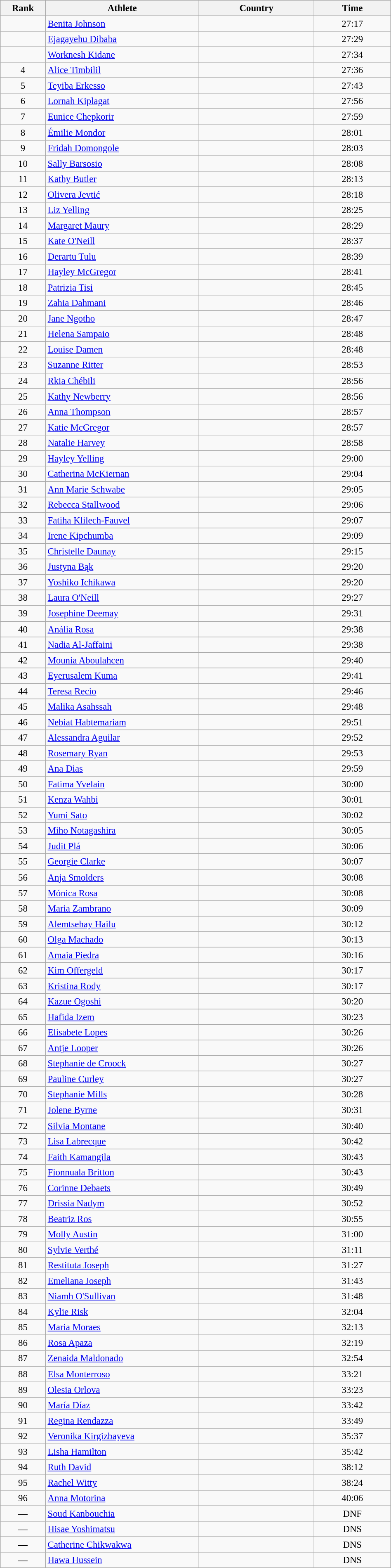<table class="wikitable sortable" style=" text-align:center; font-size:95%;" width="50%">
<tr>
<th width=5%>Rank</th>
<th width=20%>Athlete</th>
<th width=15%>Country</th>
<th width=10%>Time</th>
</tr>
<tr>
<td align=center></td>
<td align=left><a href='#'>Benita Johnson</a></td>
<td align=left></td>
<td>27:17</td>
</tr>
<tr>
<td align=center></td>
<td align=left><a href='#'>Ejagayehu Dibaba</a></td>
<td align=left></td>
<td>27:29</td>
</tr>
<tr>
<td align=center></td>
<td align=left><a href='#'>Worknesh Kidane</a></td>
<td align=left></td>
<td>27:34</td>
</tr>
<tr>
<td align=center>4</td>
<td align=left><a href='#'>Alice Timbilil</a></td>
<td align=left></td>
<td>27:36</td>
</tr>
<tr>
<td align=center>5</td>
<td align=left><a href='#'>Teyiba Erkesso</a></td>
<td align=left></td>
<td>27:43</td>
</tr>
<tr>
<td align=center>6</td>
<td align=left><a href='#'>Lornah Kiplagat</a></td>
<td align=left></td>
<td>27:56</td>
</tr>
<tr>
<td align=center>7</td>
<td align=left><a href='#'>Eunice Chepkorir</a></td>
<td align=left></td>
<td>27:59</td>
</tr>
<tr>
<td align=center>8</td>
<td align=left><a href='#'>Émilie Mondor</a></td>
<td align=left></td>
<td>28:01</td>
</tr>
<tr>
<td align=center>9</td>
<td align=left><a href='#'>Fridah Domongole</a></td>
<td align=left></td>
<td>28:03</td>
</tr>
<tr>
<td align=center>10</td>
<td align=left><a href='#'>Sally Barsosio</a></td>
<td align=left></td>
<td>28:08</td>
</tr>
<tr>
<td align=center>11</td>
<td align=left><a href='#'>Kathy Butler</a></td>
<td align=left></td>
<td>28:13</td>
</tr>
<tr>
<td align=center>12</td>
<td align=left><a href='#'>Olivera Jevtić</a></td>
<td align=left></td>
<td>28:18</td>
</tr>
<tr>
<td align=center>13</td>
<td align=left><a href='#'>Liz Yelling</a></td>
<td align=left></td>
<td>28:25</td>
</tr>
<tr>
<td align=center>14</td>
<td align=left><a href='#'>Margaret Maury</a></td>
<td align=left></td>
<td>28:29</td>
</tr>
<tr>
<td align=center>15</td>
<td align=left><a href='#'>Kate O'Neill</a></td>
<td align=left></td>
<td>28:37</td>
</tr>
<tr>
<td align=center>16</td>
<td align=left><a href='#'>Derartu Tulu</a></td>
<td align=left></td>
<td>28:39</td>
</tr>
<tr>
<td align=center>17</td>
<td align=left><a href='#'>Hayley McGregor</a></td>
<td align=left></td>
<td>28:41</td>
</tr>
<tr>
<td align=center>18</td>
<td align=left><a href='#'>Patrizia Tisi</a></td>
<td align=left></td>
<td>28:45</td>
</tr>
<tr>
<td align=center>19</td>
<td align=left><a href='#'>Zahia Dahmani</a></td>
<td align=left></td>
<td>28:46</td>
</tr>
<tr>
<td align=center>20</td>
<td align=left><a href='#'>Jane Ngotho</a></td>
<td align=left></td>
<td>28:47</td>
</tr>
<tr>
<td align=center>21</td>
<td align=left><a href='#'>Helena Sampaio</a></td>
<td align=left></td>
<td>28:48</td>
</tr>
<tr>
<td align=center>22</td>
<td align=left><a href='#'>Louise Damen</a></td>
<td align=left></td>
<td>28:48</td>
</tr>
<tr>
<td align=center>23</td>
<td align=left><a href='#'>Suzanne Ritter</a></td>
<td align=left></td>
<td>28:53</td>
</tr>
<tr>
<td align=center>24</td>
<td align=left><a href='#'>Rkia Chébili</a></td>
<td align=left></td>
<td>28:56</td>
</tr>
<tr>
<td align=center>25</td>
<td align=left><a href='#'>Kathy Newberry</a></td>
<td align=left></td>
<td>28:56</td>
</tr>
<tr>
<td align=center>26</td>
<td align=left><a href='#'>Anna Thompson</a></td>
<td align=left></td>
<td>28:57</td>
</tr>
<tr>
<td align=center>27</td>
<td align=left><a href='#'>Katie McGregor</a></td>
<td align=left></td>
<td>28:57</td>
</tr>
<tr>
<td align=center>28</td>
<td align=left><a href='#'>Natalie Harvey</a></td>
<td align=left></td>
<td>28:58</td>
</tr>
<tr>
<td align=center>29</td>
<td align=left><a href='#'>Hayley Yelling</a></td>
<td align=left></td>
<td>29:00</td>
</tr>
<tr>
<td align=center>30</td>
<td align=left><a href='#'>Catherina McKiernan</a></td>
<td align=left></td>
<td>29:04</td>
</tr>
<tr>
<td align=center>31</td>
<td align=left><a href='#'>Ann Marie Schwabe</a></td>
<td align=left></td>
<td>29:05</td>
</tr>
<tr>
<td align=center>32</td>
<td align=left><a href='#'>Rebecca Stallwood</a></td>
<td align=left></td>
<td>29:06</td>
</tr>
<tr>
<td align=center>33</td>
<td align=left><a href='#'>Fatiha Klilech-Fauvel</a></td>
<td align=left></td>
<td>29:07</td>
</tr>
<tr>
<td align=center>34</td>
<td align=left><a href='#'>Irene Kipchumba</a></td>
<td align=left></td>
<td>29:09</td>
</tr>
<tr>
<td align=center>35</td>
<td align=left><a href='#'>Christelle Daunay</a></td>
<td align=left></td>
<td>29:15</td>
</tr>
<tr>
<td align=center>36</td>
<td align=left><a href='#'>Justyna Bąk</a></td>
<td align=left></td>
<td>29:20</td>
</tr>
<tr>
<td align=center>37</td>
<td align=left><a href='#'>Yoshiko Ichikawa</a></td>
<td align=left></td>
<td>29:20</td>
</tr>
<tr>
<td align=center>38</td>
<td align=left><a href='#'>Laura O'Neill</a></td>
<td align=left></td>
<td>29:27</td>
</tr>
<tr>
<td align=center>39</td>
<td align=left><a href='#'>Josephine Deemay</a></td>
<td align=left></td>
<td>29:31</td>
</tr>
<tr>
<td align=center>40</td>
<td align=left><a href='#'>Anália Rosa</a></td>
<td align=left></td>
<td>29:38</td>
</tr>
<tr>
<td align=center>41</td>
<td align=left><a href='#'>Nadia Al-Jaffaini</a></td>
<td align=left></td>
<td>29:38</td>
</tr>
<tr>
<td align=center>42</td>
<td align=left><a href='#'>Mounia Aboulahcen</a></td>
<td align=left></td>
<td>29:40</td>
</tr>
<tr>
<td align=center>43</td>
<td align=left><a href='#'>Eyerusalem Kuma</a></td>
<td align=left></td>
<td>29:41</td>
</tr>
<tr>
<td align=center>44</td>
<td align=left><a href='#'>Teresa Recio</a></td>
<td align=left></td>
<td>29:46</td>
</tr>
<tr>
<td align=center>45</td>
<td align=left><a href='#'>Malika Asahssah</a></td>
<td align=left></td>
<td>29:48</td>
</tr>
<tr>
<td align=center>46</td>
<td align=left><a href='#'>Nebiat Habtemariam</a></td>
<td align=left></td>
<td>29:51</td>
</tr>
<tr>
<td align=center>47</td>
<td align=left><a href='#'>Alessandra Aguilar</a></td>
<td align=left></td>
<td>29:52</td>
</tr>
<tr>
<td align=center>48</td>
<td align=left><a href='#'>Rosemary Ryan</a></td>
<td align=left></td>
<td>29:53</td>
</tr>
<tr>
<td align=center>49</td>
<td align=left><a href='#'>Ana Dias</a></td>
<td align=left></td>
<td>29:59</td>
</tr>
<tr>
<td align=center>50</td>
<td align=left><a href='#'>Fatima Yvelain</a></td>
<td align=left></td>
<td>30:00</td>
</tr>
<tr>
<td align=center>51</td>
<td align=left><a href='#'>Kenza Wahbi</a></td>
<td align=left></td>
<td>30:01</td>
</tr>
<tr>
<td align=center>52</td>
<td align=left><a href='#'>Yumi Sato</a></td>
<td align=left></td>
<td>30:02</td>
</tr>
<tr>
<td align=center>53</td>
<td align=left><a href='#'>Miho Notagashira</a></td>
<td align=left></td>
<td>30:05</td>
</tr>
<tr>
<td align=center>54</td>
<td align=left><a href='#'>Judit Plá</a></td>
<td align=left></td>
<td>30:06</td>
</tr>
<tr>
<td align=center>55</td>
<td align=left><a href='#'>Georgie Clarke</a></td>
<td align=left></td>
<td>30:07</td>
</tr>
<tr>
<td align=center>56</td>
<td align=left><a href='#'>Anja Smolders</a></td>
<td align=left></td>
<td>30:08</td>
</tr>
<tr>
<td align=center>57</td>
<td align=left><a href='#'>Mónica Rosa</a></td>
<td align=left></td>
<td>30:08</td>
</tr>
<tr>
<td align=center>58</td>
<td align=left><a href='#'>Maria Zambrano</a></td>
<td align=left></td>
<td>30:09</td>
</tr>
<tr>
<td align=center>59</td>
<td align=left><a href='#'>Alemtsehay Hailu</a></td>
<td align=left></td>
<td>30:12</td>
</tr>
<tr>
<td align=center>60</td>
<td align=left><a href='#'>Olga Machado</a></td>
<td align=left></td>
<td>30:13</td>
</tr>
<tr>
<td align=center>61</td>
<td align=left><a href='#'>Amaia Piedra</a></td>
<td align=left></td>
<td>30:16</td>
</tr>
<tr>
<td align=center>62</td>
<td align=left><a href='#'>Kim Offergeld</a></td>
<td align=left></td>
<td>30:17</td>
</tr>
<tr>
<td align=center>63</td>
<td align=left><a href='#'>Kristina Rody</a></td>
<td align=left></td>
<td>30:17</td>
</tr>
<tr>
<td align=center>64</td>
<td align=left><a href='#'>Kazue Ogoshi</a></td>
<td align=left></td>
<td>30:20</td>
</tr>
<tr>
<td align=center>65</td>
<td align=left><a href='#'>Hafida Izem</a></td>
<td align=left></td>
<td>30:23</td>
</tr>
<tr>
<td align=center>66</td>
<td align=left><a href='#'>Elisabete Lopes</a></td>
<td align=left></td>
<td>30:26</td>
</tr>
<tr>
<td align=center>67</td>
<td align=left><a href='#'>Antje Looper</a></td>
<td align=left></td>
<td>30:26</td>
</tr>
<tr>
<td align=center>68</td>
<td align=left><a href='#'>Stephanie de Croock</a></td>
<td align=left></td>
<td>30:27</td>
</tr>
<tr>
<td align=center>69</td>
<td align=left><a href='#'>Pauline Curley</a></td>
<td align=left></td>
<td>30:27</td>
</tr>
<tr>
<td align=center>70</td>
<td align=left><a href='#'>Stephanie Mills</a></td>
<td align=left></td>
<td>30:28</td>
</tr>
<tr>
<td align=center>71</td>
<td align=left><a href='#'>Jolene Byrne</a></td>
<td align=left></td>
<td>30:31</td>
</tr>
<tr>
<td align=center>72</td>
<td align=left><a href='#'>Silvia Montane</a></td>
<td align=left></td>
<td>30:40</td>
</tr>
<tr>
<td align=center>73</td>
<td align=left><a href='#'>Lisa Labrecque</a></td>
<td align=left></td>
<td>30:42</td>
</tr>
<tr>
<td align=center>74</td>
<td align=left><a href='#'>Faith Kamangila</a></td>
<td align=left></td>
<td>30:43</td>
</tr>
<tr>
<td align=center>75</td>
<td align=left><a href='#'>Fionnuala Britton</a></td>
<td align=left></td>
<td>30:43</td>
</tr>
<tr>
<td align=center>76</td>
<td align=left><a href='#'>Corinne Debaets</a></td>
<td align=left></td>
<td>30:49</td>
</tr>
<tr>
<td align=center>77</td>
<td align=left><a href='#'>Drissia Nadym</a></td>
<td align=left></td>
<td>30:52</td>
</tr>
<tr>
<td align=center>78</td>
<td align=left><a href='#'>Beatriz Ros</a></td>
<td align=left></td>
<td>30:55</td>
</tr>
<tr>
<td align=center>79</td>
<td align=left><a href='#'>Molly Austin</a></td>
<td align=left></td>
<td>31:00</td>
</tr>
<tr>
<td align=center>80</td>
<td align=left><a href='#'>Sylvie Verthé</a></td>
<td align=left></td>
<td>31:11</td>
</tr>
<tr>
<td align=center>81</td>
<td align=left><a href='#'>Restituta Joseph</a></td>
<td align=left></td>
<td>31:27</td>
</tr>
<tr>
<td align=center>82</td>
<td align=left><a href='#'>Emeliana Joseph</a></td>
<td align=left></td>
<td>31:43</td>
</tr>
<tr>
<td align=center>83</td>
<td align=left><a href='#'>Niamh O'Sullivan</a></td>
<td align=left></td>
<td>31:48</td>
</tr>
<tr>
<td align=center>84</td>
<td align=left><a href='#'>Kylie Risk</a></td>
<td align=left></td>
<td>32:04</td>
</tr>
<tr>
<td align=center>85</td>
<td align=left><a href='#'>Maria Moraes</a></td>
<td align=left></td>
<td>32:13</td>
</tr>
<tr>
<td align=center>86</td>
<td align=left><a href='#'>Rosa Apaza</a></td>
<td align=left></td>
<td>32:19</td>
</tr>
<tr>
<td align=center>87</td>
<td align=left><a href='#'>Zenaida Maldonado</a></td>
<td align=left></td>
<td>32:54</td>
</tr>
<tr>
<td align=center>88</td>
<td align=left><a href='#'>Elsa Monterroso</a></td>
<td align=left></td>
<td>33:21</td>
</tr>
<tr>
<td align=center>89</td>
<td align=left><a href='#'>Olesia Orlova</a></td>
<td align=left></td>
<td>33:23</td>
</tr>
<tr>
<td align=center>90</td>
<td align=left><a href='#'>María Díaz</a></td>
<td align=left></td>
<td>33:42</td>
</tr>
<tr>
<td align=center>91</td>
<td align=left><a href='#'>Regina Rendazza</a></td>
<td align=left></td>
<td>33:49</td>
</tr>
<tr>
<td align=center>92</td>
<td align=left><a href='#'>Veronika Kirgizbayeva</a></td>
<td align=left></td>
<td>35:37</td>
</tr>
<tr>
<td align=center>93</td>
<td align=left><a href='#'>Lisha Hamilton</a></td>
<td align=left></td>
<td>35:42</td>
</tr>
<tr>
<td align=center>94</td>
<td align=left><a href='#'>Ruth David</a></td>
<td align=left></td>
<td>38:12</td>
</tr>
<tr>
<td align=center>95</td>
<td align=left><a href='#'>Rachel Witty</a></td>
<td align=left></td>
<td>38:24</td>
</tr>
<tr>
<td align=center>96</td>
<td align=left><a href='#'>Anna Motorina</a></td>
<td align=left></td>
<td>40:06</td>
</tr>
<tr>
<td align=center>—</td>
<td align=left><a href='#'>Soud Kanbouchia</a></td>
<td align=left></td>
<td>DNF</td>
</tr>
<tr>
<td align=center>—</td>
<td align=left><a href='#'>Hisae Yoshimatsu</a></td>
<td align=left></td>
<td>DNS</td>
</tr>
<tr>
<td align=center>—</td>
<td align=left><a href='#'>Catherine Chikwakwa</a></td>
<td align=left></td>
<td>DNS</td>
</tr>
<tr>
<td align=center>—</td>
<td align=left><a href='#'>Hawa Hussein</a></td>
<td align=left></td>
<td>DNS</td>
</tr>
</table>
